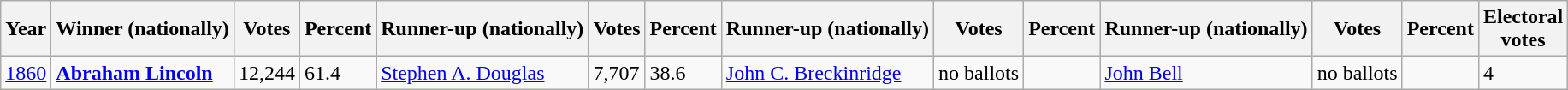<table class="wikitable sortable">
<tr>
<th data-sort-type="number">Year</th>
<th>Winner (nationally)</th>
<th data-sort-type="number">Votes</th>
<th data-sort-type="number">Percent</th>
<th>Runner-up (nationally)</th>
<th data-sort-type="number">Votes</th>
<th data-sort-type="number">Percent</th>
<th>Runner-up (nationally)</th>
<th data-sort-type="number">Votes</th>
<th data-sort-type="number">Percent</th>
<th>Runner-up (nationally)</th>
<th data-sort-type="number">Votes</th>
<th data-sort-type="number">Percent</th>
<th data-sort-type="number">Electoral<br>votes</th>
</tr>
<tr>
<td style"text-align:left"><a href='#'>1860</a></td>
<td><strong><a href='#'>Abraham Lincoln</a></strong></td>
<td>12,244</td>
<td>61.4</td>
<td><a href='#'>Stephen A. Douglas</a></td>
<td>7,707</td>
<td>38.6</td>
<td><a href='#'>John C. Breckinridge</a></td>
<td>no ballots</td>
<td></td>
<td><a href='#'>John Bell</a></td>
<td>no ballots</td>
<td></td>
<td>4</td>
</tr>
</table>
